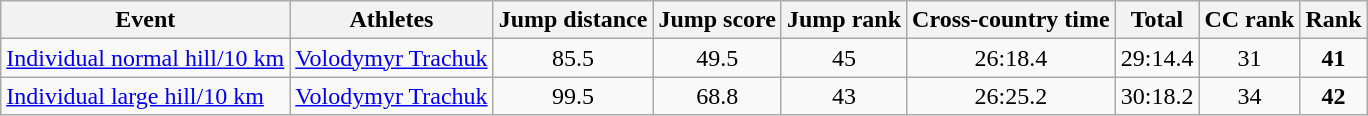<table class="wikitable" border="1">
<tr>
<th>Event</th>
<th>Athletes</th>
<th>Jump distance</th>
<th>Jump score</th>
<th>Jump rank</th>
<th>Cross-country time</th>
<th>Total</th>
<th>CC rank</th>
<th>Rank</th>
</tr>
<tr align=center>
<td align=left><a href='#'>Individual normal hill/10 km</a></td>
<td align=left><a href='#'>Volodymyr Trachuk</a></td>
<td>85.5</td>
<td>49.5</td>
<td>45</td>
<td>26:18.4</td>
<td>29:14.4</td>
<td>31</td>
<td><strong>41</strong></td>
</tr>
<tr align=center>
<td align=left><a href='#'>Individual large hill/10 km</a></td>
<td align=left><a href='#'>Volodymyr Trachuk</a></td>
<td>99.5</td>
<td>68.8</td>
<td>43</td>
<td>26:25.2</td>
<td>30:18.2</td>
<td>34</td>
<td><strong>42</strong></td>
</tr>
</table>
